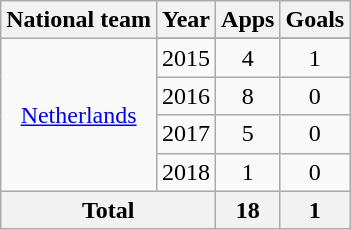<table class="wikitable" style="text-align:center">
<tr>
<th>National team</th>
<th>Year</th>
<th>Apps</th>
<th>Goals</th>
</tr>
<tr>
<td rowspan="5"><a href='#'>Netherlands</a></td>
</tr>
<tr>
<td>2015</td>
<td>4</td>
<td>1</td>
</tr>
<tr>
<td>2016</td>
<td>8</td>
<td>0</td>
</tr>
<tr>
<td>2017</td>
<td>5</td>
<td>0</td>
</tr>
<tr>
<td>2018</td>
<td>1</td>
<td>0</td>
</tr>
<tr>
<th colspan=2>Total</th>
<th>18</th>
<th>1</th>
</tr>
</table>
